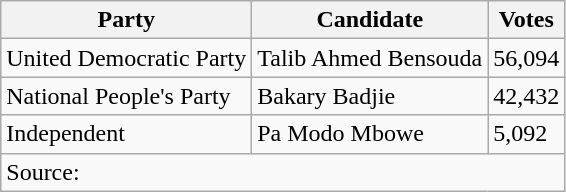<table class="wikitable">
<tr>
<th>Party</th>
<th>Candidate</th>
<th>Votes</th>
</tr>
<tr>
<td>United Democratic Party</td>
<td>Talib Ahmed Bensouda</td>
<td>56,094</td>
</tr>
<tr>
<td>National People's Party</td>
<td>Bakary Badjie</td>
<td>42,432</td>
</tr>
<tr>
<td>Independent</td>
<td>Pa Modo Mbowe</td>
<td>5,092</td>
</tr>
<tr>
<td colspan="3">Source: </td>
</tr>
</table>
